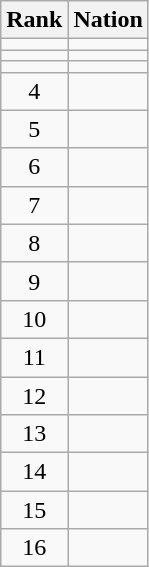<table class="wikitable" style="text-align:center">
<tr>
<th>Rank</th>
<th>Nation</th>
</tr>
<tr>
<td></td>
<td align="left"></td>
</tr>
<tr>
<td></td>
<td align="left"></td>
</tr>
<tr>
<td></td>
<td align="left"></td>
</tr>
<tr>
<td>4</td>
<td align="left"></td>
</tr>
<tr>
<td>5</td>
<td align="left"></td>
</tr>
<tr>
<td>6</td>
<td align="left"></td>
</tr>
<tr>
<td>7</td>
<td align="left"></td>
</tr>
<tr>
<td>8</td>
<td align="left"></td>
</tr>
<tr>
<td>9</td>
<td align="left"></td>
</tr>
<tr>
<td>10</td>
<td align="left"></td>
</tr>
<tr>
<td>11</td>
<td align="left"></td>
</tr>
<tr>
<td>12</td>
<td align="left"></td>
</tr>
<tr>
<td>13</td>
<td align="left"></td>
</tr>
<tr>
<td>14</td>
<td align="left"></td>
</tr>
<tr>
<td>15</td>
<td align="left"></td>
</tr>
<tr>
<td>16</td>
<td align="left"></td>
</tr>
</table>
